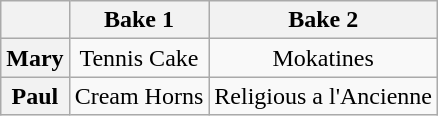<table class="wikitable" style="text-align:center;">
<tr>
<th scope="col"></th>
<th scope="col">Bake 1</th>
<th scope="col">Bake 2</th>
</tr>
<tr>
<th scope="row">Mary</th>
<td>Tennis Cake</td>
<td>Mokatines</td>
</tr>
<tr>
<th scope="row">Paul</th>
<td>Cream Horns</td>
<td>Religious a l'Ancienne</td>
</tr>
</table>
